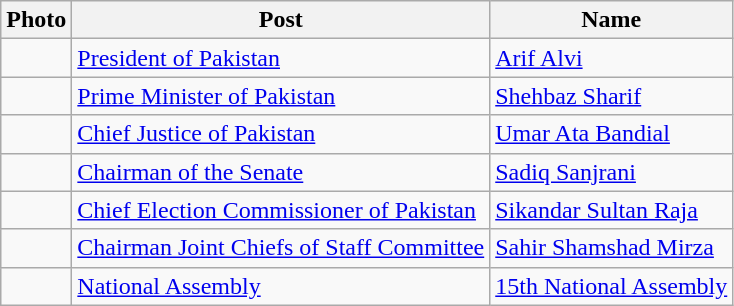<table class=wikitable>
<tr>
<th>Photo</th>
<th>Post</th>
<th>Name</th>
</tr>
<tr>
<td></td>
<td><a href='#'>President of Pakistan</a></td>
<td><a href='#'>Arif Alvi</a></td>
</tr>
<tr>
<td></td>
<td><a href='#'>Prime Minister of Pakistan</a></td>
<td><a href='#'>Shehbaz Sharif</a></td>
</tr>
<tr>
<td></td>
<td><a href='#'>Chief Justice of Pakistan</a></td>
<td><a href='#'>Umar Ata Bandial</a></td>
</tr>
<tr>
<td></td>
<td><a href='#'>Chairman of the Senate</a></td>
<td><a href='#'>Sadiq Sanjrani</a></td>
</tr>
<tr>
<td></td>
<td><a href='#'>Chief Election Commissioner of Pakistan</a></td>
<td><a href='#'>Sikandar Sultan Raja</a></td>
</tr>
<tr>
<td></td>
<td><a href='#'>Chairman Joint Chiefs of Staff Committee</a></td>
<td><a href='#'>Sahir Shamshad Mirza</a></td>
</tr>
<tr>
<td></td>
<td><a href='#'>National Assembly</a></td>
<td><a href='#'>15th National Assembly</a></td>
</tr>
</table>
